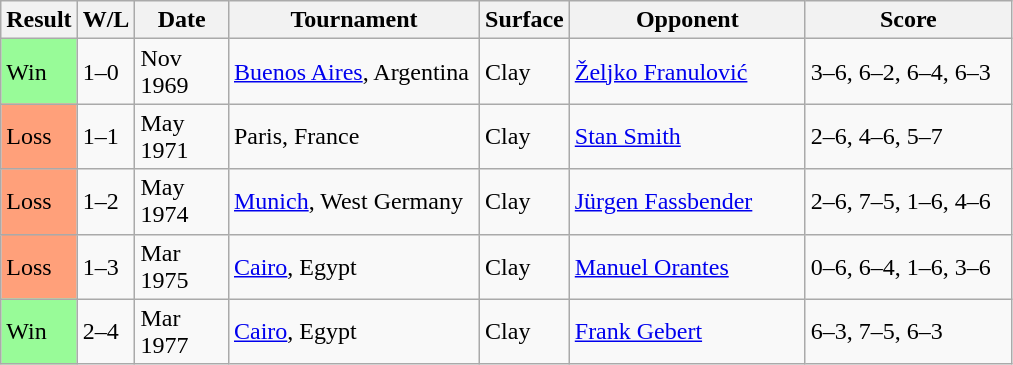<table class='sortable wikitable'>
<tr>
<th style="width:40px">Result</th>
<th style="width:30px" class="unsortable">W/L</th>
<th style="width:55px">Date</th>
<th style="width:160px">Tournament</th>
<th style="width:50px">Surface</th>
<th style="width:150px">Opponent</th>
<th style="width:130px" class="unsortable">Score</th>
</tr>
<tr>
<td style="background:#98fb98;">Win</td>
<td>1–0</td>
<td>Nov 1969</td>
<td><a href='#'>Buenos Aires</a>, Argentina</td>
<td>Clay</td>
<td> <a href='#'>Željko Franulović</a></td>
<td>3–6, 6–2, 6–4, 6–3</td>
</tr>
<tr>
<td style="background:#ffa07a;">Loss</td>
<td>1–1</td>
<td>May 1971</td>
<td>Paris, France</td>
<td>Clay</td>
<td> <a href='#'>Stan Smith</a></td>
<td>2–6, 4–6, 5–7</td>
</tr>
<tr>
<td style="background:#ffa07a;">Loss</td>
<td>1–2</td>
<td>May 1974</td>
<td><a href='#'>Munich</a>, West Germany</td>
<td>Clay</td>
<td> <a href='#'>Jürgen Fassbender</a></td>
<td>2–6, 7–5, 1–6, 4–6</td>
</tr>
<tr>
<td style="background:#ffa07a;">Loss</td>
<td>1–3</td>
<td>Mar 1975</td>
<td><a href='#'>Cairo</a>, Egypt</td>
<td>Clay</td>
<td> <a href='#'>Manuel Orantes</a></td>
<td>0–6, 6–4, 1–6, 3–6</td>
</tr>
<tr>
<td style="background:#98fb98;">Win</td>
<td>2–4</td>
<td>Mar 1977</td>
<td><a href='#'>Cairo</a>, Egypt</td>
<td>Clay</td>
<td> <a href='#'>Frank Gebert</a></td>
<td>6–3, 7–5, 6–3</td>
</tr>
</table>
